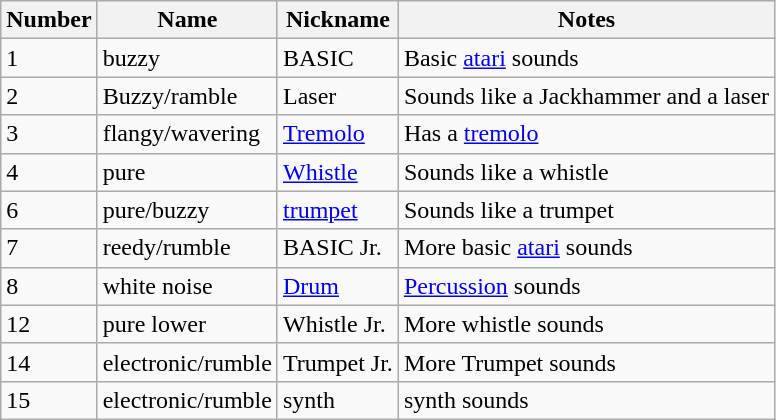<table class="wikitable">
<tr>
<th>Number</th>
<th>Name</th>
<th>Nickname</th>
<th>Notes</th>
</tr>
<tr>
<td>1</td>
<td>buzzy</td>
<td>BASIC</td>
<td>Basic <a href='#'>atari</a> sounds</td>
</tr>
<tr>
<td>2</td>
<td>Buzzy/ramble</td>
<td>Laser</td>
<td>Sounds like a Jackhammer and a laser</td>
</tr>
<tr>
<td>3</td>
<td>flangy/wavering</td>
<td><a href='#'>Tremolo</a></td>
<td>Has a <a href='#'>tremolo</a></td>
</tr>
<tr>
<td>4</td>
<td>pure</td>
<td><a href='#'>Whistle</a></td>
<td>Sounds like a whistle</td>
</tr>
<tr>
<td>6</td>
<td>pure/buzzy</td>
<td><a href='#'>trumpet</a></td>
<td>Sounds like a trumpet</td>
</tr>
<tr>
<td>7</td>
<td>reedy/rumble</td>
<td>BASIC Jr.</td>
<td>More basic <a href='#'>atari</a> sounds</td>
</tr>
<tr>
<td>8</td>
<td>white noise</td>
<td><a href='#'>Drum</a></td>
<td><a href='#'>Percussion</a> sounds</td>
</tr>
<tr>
<td>12</td>
<td>pure lower</td>
<td>Whistle Jr.</td>
<td>More whistle sounds</td>
</tr>
<tr>
<td>14</td>
<td>electronic/rumble</td>
<td>Trumpet Jr.</td>
<td>More Trumpet sounds</td>
</tr>
<tr>
<td>15</td>
<td>electronic/rumble</td>
<td>synth</td>
<td>synth sounds</td>
</tr>
</table>
